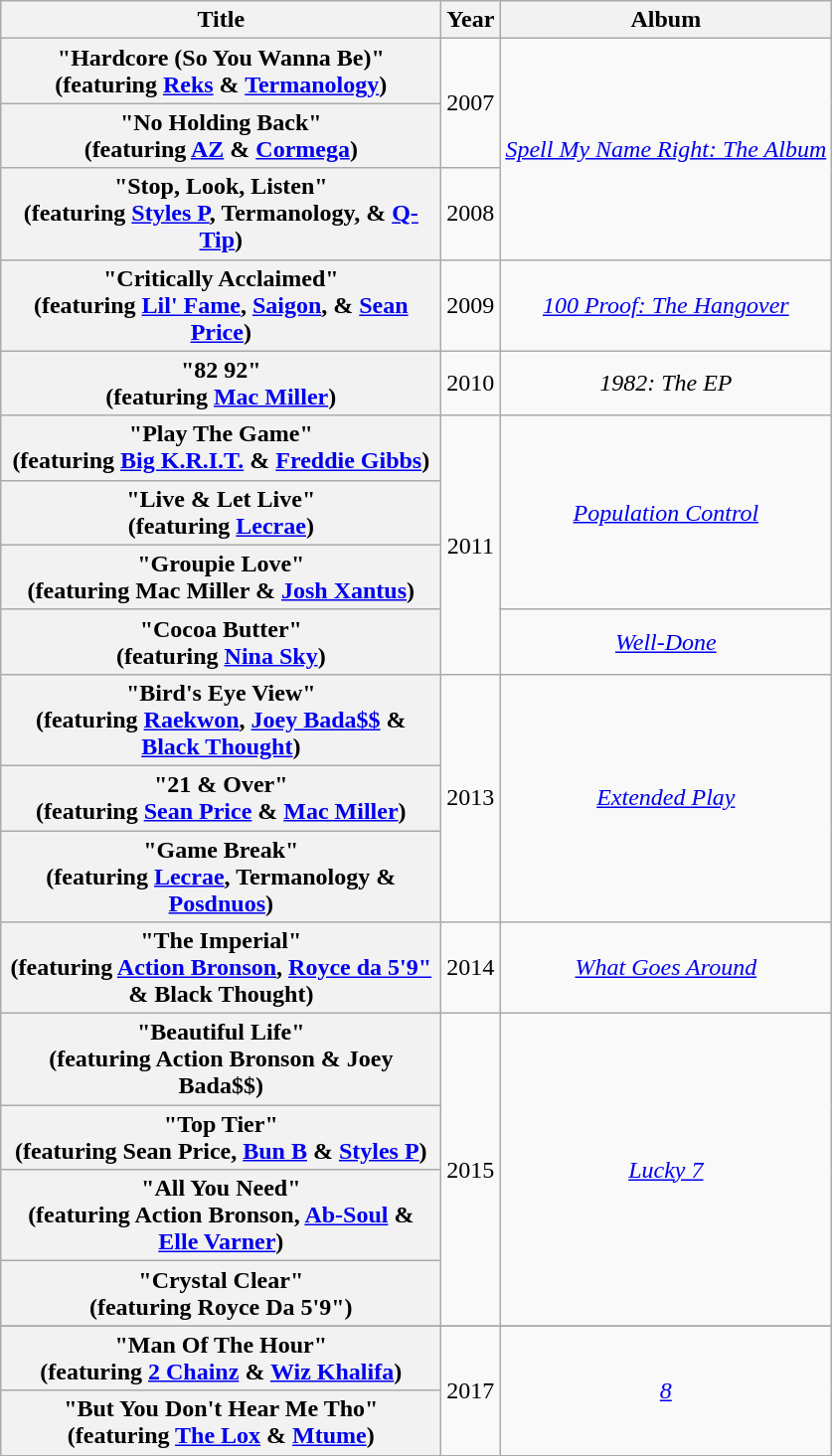<table class="wikitable plainrowheaders" style="text-align:center;">
<tr>
<th scope="col" rowspan="1" style="width:18em;">Title</th>
<th scope="col" rowspan="1">Year</th>
<th scope="col" rowspan="1">Album</th>
</tr>
<tr>
<th scope="row">"Hardcore (So You Wanna Be)" <br><span>(featuring <a href='#'>Reks</a> & <a href='#'>Termanology</a>)</span></th>
<td rowspan="2">2007</td>
<td rowspan="3"><em><a href='#'>Spell My Name Right: The Album</a></em></td>
</tr>
<tr>
<th scope="row">"No Holding Back"<br><span>(featuring <a href='#'>AZ</a> & <a href='#'>Cormega</a>)</span></th>
</tr>
<tr>
<th scope="row">"Stop, Look, Listen" <br><span>(featuring <a href='#'>Styles P</a>, Termanology, & <a href='#'>Q-Tip</a>)</span></th>
<td rowspan="1">2008</td>
</tr>
<tr>
<th scope="row">"Critically Acclaimed"<br><span>(featuring <a href='#'>Lil' Fame</a>, <a href='#'>Saigon</a>, & <a href='#'>Sean Price</a>)</span></th>
<td rowspan="1">2009</td>
<td rowspan="1"><em><a href='#'>100 Proof: The Hangover</a></em></td>
</tr>
<tr>
<th scope="row">"82 92" <br><span>(featuring <a href='#'>Mac Miller</a>)</span></th>
<td rowspan="1">2010</td>
<td rowspan="1"><em>1982: The EP</em></td>
</tr>
<tr>
<th scope="row">"Play The Game" <br><span>(featuring <a href='#'>Big K.R.I.T.</a> & <a href='#'>Freddie Gibbs</a>)</span></th>
<td rowspan="4">2011</td>
<td rowspan="3"><em><a href='#'>Population Control</a></em></td>
</tr>
<tr>
<th scope="row">"Live & Let Live" <br><span>(featuring <a href='#'>Lecrae</a>)</span></th>
</tr>
<tr>
<th scope="row">"Groupie Love" <br><span>(featuring Mac Miller & <a href='#'>Josh Xantus</a>)</span></th>
</tr>
<tr>
<th scope="row">"Cocoa Butter" <br><span>(featuring <a href='#'>Nina Sky</a>)</span></th>
<td rowspan="1"><em><a href='#'>Well-Done</a></em></td>
</tr>
<tr>
<th scope="row">"Bird's Eye View" <br><span>(featuring <a href='#'>Raekwon</a>, <a href='#'>Joey Bada$$</a> & <a href='#'>Black Thought</a>)</span></th>
<td rowspan="3">2013</td>
<td rowspan="3"><em><a href='#'>Extended Play</a></em></td>
</tr>
<tr>
<th scope="row">"21 & Over" <br><span>(featuring <a href='#'>Sean Price</a> & <a href='#'>Mac Miller</a>)</span></th>
</tr>
<tr>
<th scope="row">"Game Break" <br><span>(featuring <a href='#'>Lecrae</a>, Termanology & <a href='#'>Posdnuos</a>)</span></th>
</tr>
<tr>
<th scope="row">"The Imperial" <br><span>(featuring <a href='#'>Action Bronson</a>, <a href='#'>Royce da 5'9"</a> & Black Thought)</span></th>
<td rowspan="1">2014</td>
<td rowspan="1"><em><a href='#'>What Goes Around</a></em></td>
</tr>
<tr>
<th scope="row">"Beautiful Life" <br><span>(featuring Action Bronson & Joey Bada$$)</span></th>
<td rowspan="4">2015</td>
<td rowspan="4"><em><a href='#'>Lucky 7</a></em></td>
</tr>
<tr>
<th scope="row">"Top Tier" <br><span>(featuring Sean Price, <a href='#'>Bun B</a> & <a href='#'>Styles P</a>)</span></th>
</tr>
<tr>
<th scope="row">"All You Need" <br><span>(featuring Action Bronson, <a href='#'>Ab-Soul</a> & <a href='#'>Elle Varner</a>)</span></th>
</tr>
<tr>
<th scope="row">"Crystal Clear" <br><span>(featuring Royce Da 5'9")</span></th>
</tr>
<tr>
</tr>
<tr>
<th scope="row">"Man Of The Hour" <br><span>(featuring <a href='#'>2 Chainz</a> & <a href='#'>Wiz Khalifa</a>)</span></th>
<td rowspan="2">2017</td>
<td rowspan="2"><em><a href='#'>8</a></em></td>
</tr>
<tr>
<th scope="row">"But You Don't Hear Me Tho" <br><span>(featuring <a href='#'>The Lox</a> & <a href='#'>Mtume</a>)</span></th>
</tr>
<tr>
</tr>
</table>
